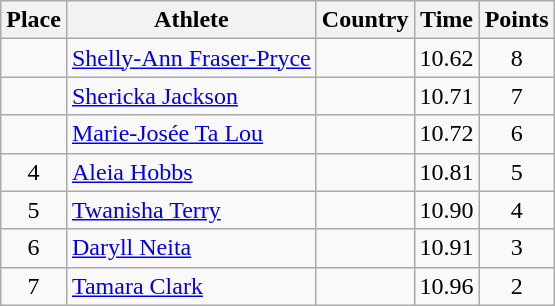<table class="wikitable">
<tr>
<th>Place</th>
<th>Athlete</th>
<th>Country</th>
<th>Time</th>
<th>Points</th>
</tr>
<tr>
<td align=center></td>
<td><a href='#'>Shelly-Ann Fraser-Pryce</a></td>
<td></td>
<td>10.62</td>
<td align=center>8</td>
</tr>
<tr>
<td align=center></td>
<td><a href='#'>Shericka Jackson</a></td>
<td></td>
<td>10.71</td>
<td align=center>7</td>
</tr>
<tr>
<td align=center></td>
<td><a href='#'>Marie-Josée Ta Lou</a></td>
<td></td>
<td>10.72</td>
<td align=center>6</td>
</tr>
<tr>
<td align=center>4</td>
<td><a href='#'>Aleia Hobbs</a></td>
<td></td>
<td>10.81</td>
<td align=center>5</td>
</tr>
<tr>
<td align=center>5</td>
<td><a href='#'>Twanisha Terry</a></td>
<td></td>
<td>10.90</td>
<td align=center>4</td>
</tr>
<tr>
<td align=center>6</td>
<td><a href='#'>Daryll Neita</a></td>
<td></td>
<td>10.91</td>
<td align=center>3</td>
</tr>
<tr>
<td align=center>7</td>
<td><a href='#'>Tamara Clark</a></td>
<td></td>
<td>10.96</td>
<td align=center>2</td>
</tr>
</table>
